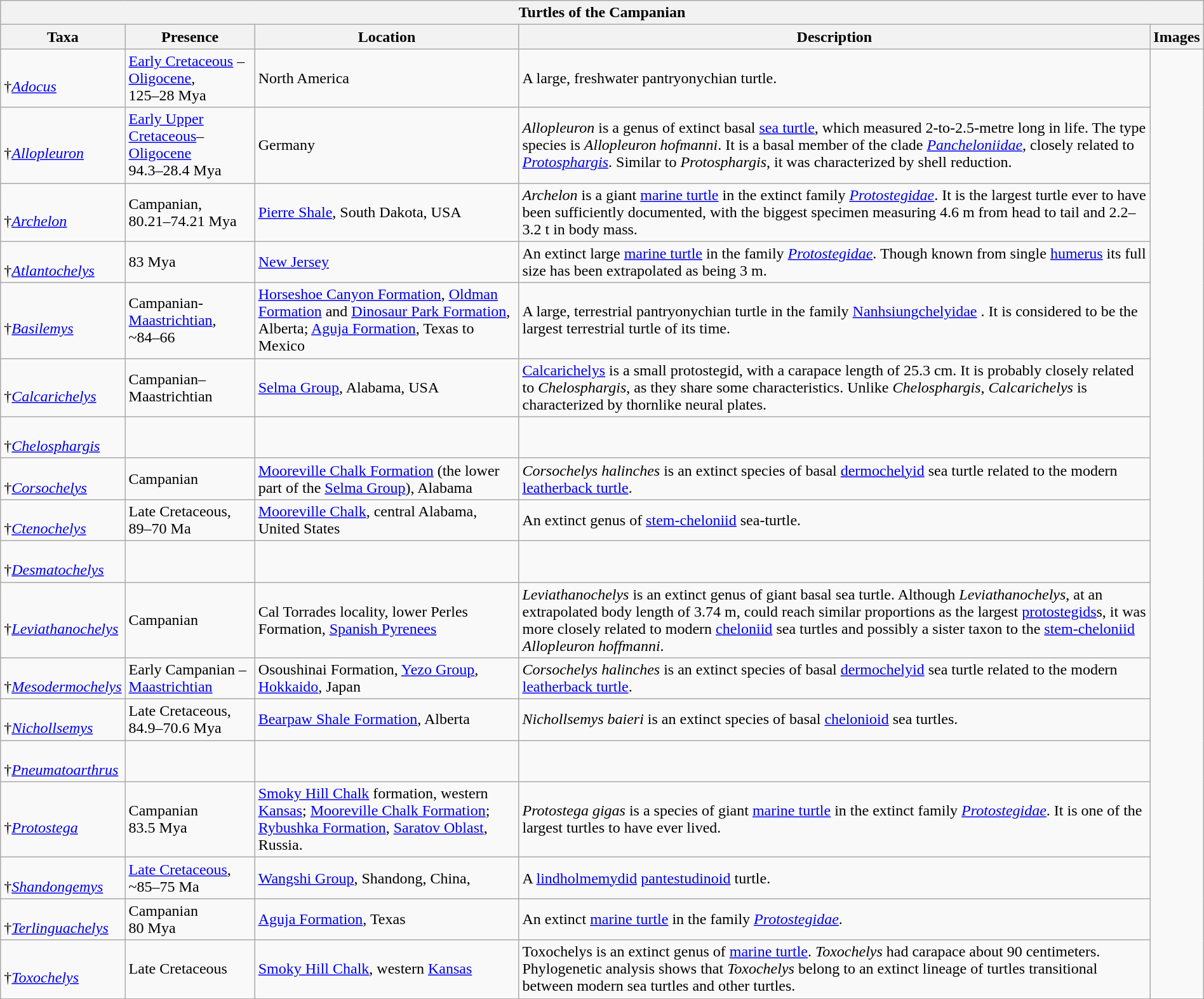<table class="wikitable" align="center" width="100%">
<tr>
<th colspan="5" align="center">Turtles of the Campanian</th>
</tr>
<tr>
<th>Taxa</th>
<th>Presence</th>
<th>Location</th>
<th>Description</th>
<th>Images</th>
</tr>
<tr>
<td><br>†<em><a href='#'>Adocus</a></em></td>
<td><a href='#'>Early Cretaceous</a> – <a href='#'>Oligocene</a>,<br>125–28 Mya</td>
<td>North America</td>
<td>A large, freshwater pantryonychian turtle.</td>
<td rowspan="99"><br></td>
</tr>
<tr>
<td><br>†<em><a href='#'>Allopleuron</a></em></td>
<td><a href='#'>Early Upper Cretaceous</a>–<a href='#'>Oligocene</a><br>94.3–28.4 Mya</td>
<td>Germany</td>
<td><em>Allopleuron</em> is a genus of extinct basal <a href='#'>sea turtle</a>, which measured 2-to-2.5-metre long in life. The type species is <em>Allopleuron hofmanni</em>. It is a basal member of the clade <em><a href='#'>Pancheloniidae</a></em>, closely related to <em><a href='#'>Protosphargis</a></em>. Similar to <em>Protosphargis</em>, it was characterized by shell reduction.</td>
</tr>
<tr>
<td><br>†<em><a href='#'>Archelon</a></em></td>
<td>Campanian,<br>80.21–74.21 Mya</td>
<td><a href='#'>Pierre Shale</a>, South Dakota, USA</td>
<td><em>Archelon</em> is a giant <a href='#'>marine turtle</a> in the  extinct family <em><a href='#'>Protostegidae</a></em>. It is the largest turtle ever to have been sufficiently documented, with the biggest specimen measuring 4.6 m from head to tail and 2.2–3.2 t in body mass.</td>
</tr>
<tr>
<td><br>†<em><a href='#'>Atlantochelys</a></em></td>
<td>83 Mya</td>
<td><a href='#'>New Jersey</a></td>
<td>An extinct large <a href='#'>marine turtle</a> in the family <em><a href='#'>Protostegidae</a></em>. Though known from single <a href='#'>humerus</a> its full size has been extrapolated as being 3 m.</td>
</tr>
<tr>
<td><br>†<em><a href='#'>Basilemys</a></em></td>
<td>Campanian-<a href='#'>Maastrichtian</a>,<br>~84–66</td>
<td><a href='#'>Horseshoe Canyon Formation</a>, <a href='#'>Oldman Formation</a> and <a href='#'>Dinosaur Park Formation</a>, Alberta; <a href='#'>Aguja Formation</a>, Texas to Mexico</td>
<td>A large, terrestrial pantryonychian turtle in the family <a href='#'>Nanhsiungchelyidae</a> . It is considered to be the largest terrestrial turtle of its time.</td>
</tr>
<tr>
<td><br>†<em><a href='#'>Calcarichelys</a></em></td>
<td>Campanian–Maastrichtian</td>
<td><a href='#'>Selma Group</a>, Alabama, USA</td>
<td><a href='#'>Calcarichelys</a> is a small protostegid, with a carapace length of 25.3 cm. It is probably closely related to <em>Chelosphargis</em>, as they share some characteristics. Unlike <em>Chelosphargis</em>, <em>Calcarichelys</em> is characterized by thornlike neural plates.</td>
</tr>
<tr>
<td><br>†<em><a href='#'>Chelosphargis</a></em></td>
<td></td>
<td></td>
<td></td>
</tr>
<tr>
<td><br>†<em><a href='#'>Corsochelys</a></em></td>
<td>Campanian</td>
<td><a href='#'>Mooreville Chalk Formation</a> (the lower part of the <a href='#'>Selma Group</a>), Alabama</td>
<td><em>Corsochelys halinches</em> is an extinct species of basal <a href='#'>dermochelyid</a> sea turtle related to the modern <a href='#'>leatherback turtle</a>.</td>
</tr>
<tr>
<td><br>†<em><a href='#'>Ctenochelys</a></em></td>
<td>Late Cretaceous,<br>89–70 Ma</td>
<td><a href='#'>Mooreville Chalk</a>, central Alabama, United States</td>
<td>An extinct genus of <a href='#'>stem-cheloniid</a> sea-turtle.</td>
</tr>
<tr>
<td><br>†<em><a href='#'>Desmatochelys</a></em></td>
<td></td>
<td></td>
<td></td>
</tr>
<tr>
<td><br>†<em><a href='#'>Leviathanochelys</a></em></td>
<td>Campanian</td>
<td>Cal Torrades locality, lower Perles Formation, <a href='#'>Spanish Pyrenees</a></td>
<td><em>Leviathanochelys</em> is an extinct genus of giant basal sea turtle. Although <em>Leviathanochelys</em>, at an extrapolated body length of 3.74 m, could reach similar proportions as the largest <a href='#'>protostegids</a>s, it was more closely related to modern <a href='#'>cheloniid</a> sea turtles and possibly a sister taxon to the <a href='#'>stem-cheloniid</a> <em>Allopleuron hoffmanni</em>.</td>
</tr>
<tr>
<td><br>†<em><a href='#'>Mesodermochelys</a></em></td>
<td>Early Campanian – <a href='#'>Maastrichtian</a></td>
<td>Osoushinai Formation, <a href='#'>Yezo Group</a>, <a href='#'>Hokkaido</a>, Japan</td>
<td><em>Corsochelys halinches</em> is an extinct species of basal <a href='#'>dermochelyid</a> sea turtle related to the modern <a href='#'>leatherback turtle</a>.</td>
</tr>
<tr>
<td><br>†<em><a href='#'>Nichollsemys</a></em></td>
<td>Late Cretaceous,<br>84.9–70.6 Mya</td>
<td><a href='#'>Bearpaw Shale Formation</a>, Alberta</td>
<td><em>Nichollsemys baieri</em> is an extinct species of basal <a href='#'>chelonioid</a> sea turtles.</td>
</tr>
<tr>
<td><br>†<em><a href='#'>Pneumatoarthrus</a></em></td>
<td></td>
<td></td>
<td></td>
</tr>
<tr>
<td><br>†<em><a href='#'>Protostega</a></em></td>
<td>Campanian<br>83.5 Mya</td>
<td><a href='#'>Smoky Hill Chalk</a> formation, western <a href='#'>Kansas</a>; <a href='#'>Mooreville Chalk Formation</a>; <a href='#'>Rybushka Formation</a>, <a href='#'>Saratov Oblast</a>, Russia.</td>
<td><em>Protostega gigas</em> is a species of giant <a href='#'>marine turtle</a> in the extinct family <em><a href='#'>Protostegidae</a></em>. It is one of the largest turtles to have ever lived.</td>
</tr>
<tr>
<td><br>†<em><a href='#'>Shandongemys</a></em></td>
<td><a href='#'>Late Cretaceous</a>,<br>~85–75 Ma</td>
<td><a href='#'>Wangshi Group</a>, Shandong, China,</td>
<td>A <a href='#'>lindholmemydid</a> <a href='#'>pantestudinoid</a> turtle.</td>
</tr>
<tr>
<td><br>†<em><a href='#'>Terlinguachelys</a></em></td>
<td>Campanian<br>80 Mya</td>
<td><a href='#'>Aguja Formation</a>, Texas</td>
<td>An extinct <a href='#'>marine turtle</a> in the family <em><a href='#'>Protostegidae</a></em>.</td>
</tr>
<tr>
<td><br>†<em><a href='#'>Toxochelys</a></em></td>
<td>Late Cretaceous</td>
<td><a href='#'>Smoky Hill Chalk</a>, western <a href='#'>Kansas</a></td>
<td>Toxochelys is an extinct genus of <a href='#'>marine turtle</a>. <em>Toxochelys</em> had carapace about 90 centimeters. Phylogenetic analysis shows that <em>Toxochelys</em> belong to an extinct lineage of turtles transitional between modern sea turtles and other turtles.</td>
</tr>
<tr>
</tr>
</table>
